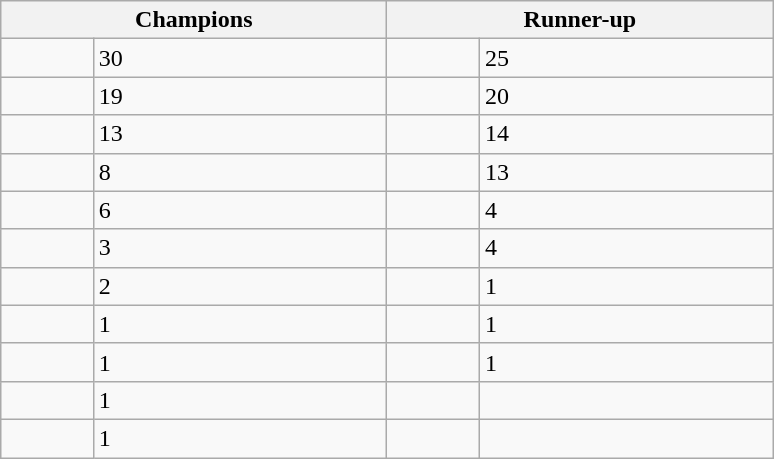<table class="sortable wikitable">
<tr>
<th colspan=2 width="250">Champions</th>
<th colspan=2 width="250">Runner-up</th>
</tr>
<tr>
<td></td>
<td>30</td>
<td></td>
<td>25</td>
</tr>
<tr>
<td></td>
<td>19</td>
<td></td>
<td>20</td>
</tr>
<tr>
<td></td>
<td>13</td>
<td></td>
<td>14</td>
</tr>
<tr>
<td></td>
<td>8</td>
<td></td>
<td>13</td>
</tr>
<tr>
<td></td>
<td>6</td>
<td></td>
<td>4</td>
</tr>
<tr>
<td></td>
<td>3</td>
<td></td>
<td>4</td>
</tr>
<tr>
<td></td>
<td>2</td>
<td></td>
<td>1</td>
</tr>
<tr>
<td></td>
<td>1</td>
<td></td>
<td>1</td>
</tr>
<tr>
<td></td>
<td>1</td>
<td></td>
<td>1</td>
</tr>
<tr>
<td></td>
<td>1</td>
<td></td>
<td></td>
</tr>
<tr>
<td></td>
<td>1</td>
<td></td>
</tr>
</table>
